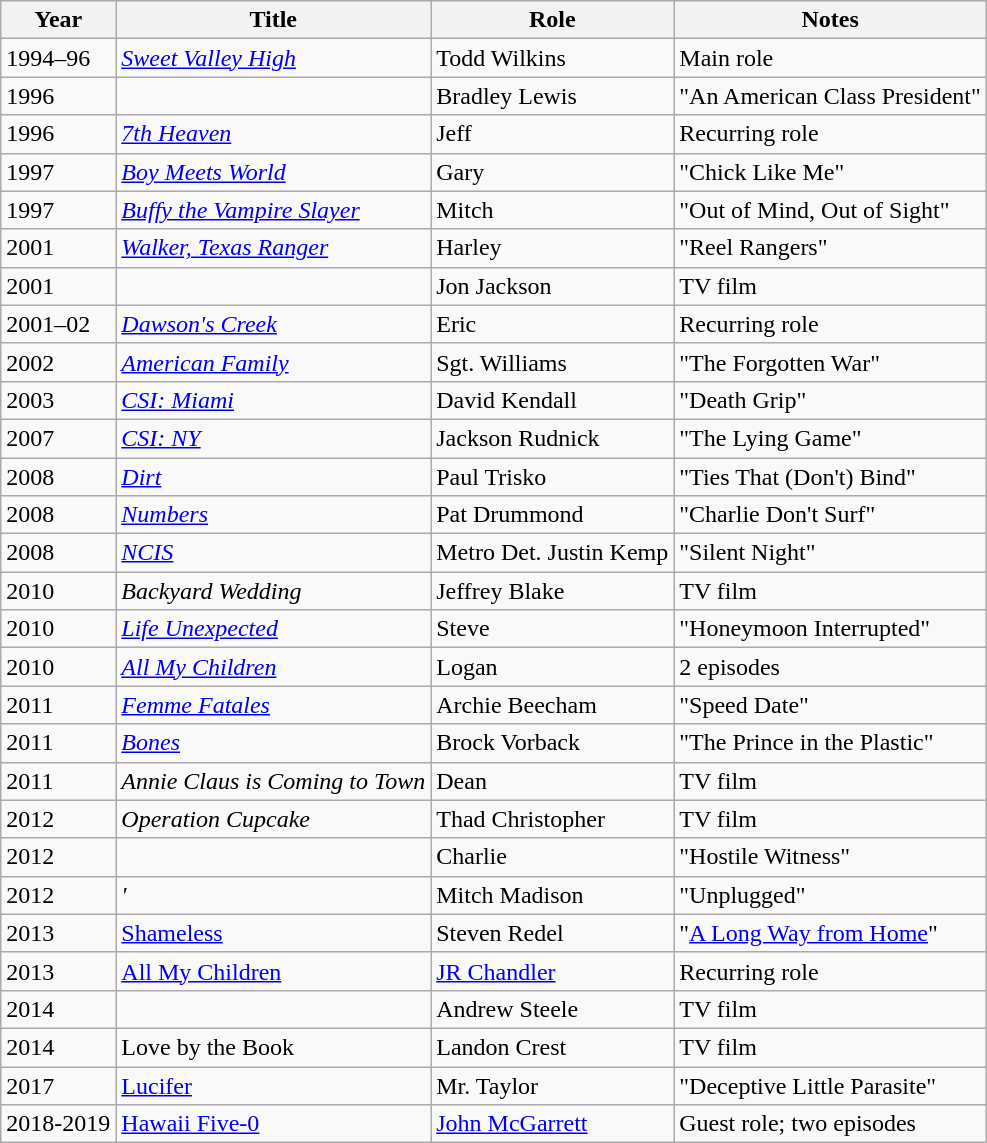<table class="wikitable sortable">
<tr>
<th>Year</th>
<th>Title</th>
<th>Role</th>
<th class="unsortable">Notes</th>
</tr>
<tr>
<td>1994–96</td>
<td><em><a href='#'>Sweet Valley High</a></em></td>
<td>Todd Wilkins</td>
<td>Main role</td>
</tr>
<tr>
<td>1996</td>
<td><em></em></td>
<td>Bradley Lewis</td>
<td>"An American Class President"</td>
</tr>
<tr>
<td>1996</td>
<td><em><a href='#'>7th Heaven</a></em></td>
<td>Jeff</td>
<td>Recurring role</td>
</tr>
<tr>
<td>1997</td>
<td><em><a href='#'>Boy Meets World</a></em></td>
<td>Gary</td>
<td>"Chick Like Me"</td>
</tr>
<tr>
<td>1997</td>
<td><em><a href='#'>Buffy the Vampire Slayer</a></em></td>
<td>Mitch</td>
<td>"Out of Mind, Out of Sight"</td>
</tr>
<tr>
<td>2001</td>
<td><em><a href='#'>Walker, Texas Ranger</a></em></td>
<td>Harley</td>
<td>"Reel Rangers"</td>
</tr>
<tr>
<td>2001</td>
<td><em></em></td>
<td>Jon Jackson</td>
<td>TV film</td>
</tr>
<tr>
<td>2001–02</td>
<td><em><a href='#'>Dawson's Creek</a></em></td>
<td>Eric</td>
<td>Recurring role</td>
</tr>
<tr>
<td>2002</td>
<td><em><a href='#'>American Family</a></em></td>
<td>Sgt. Williams</td>
<td>"The Forgotten War"</td>
</tr>
<tr>
<td>2003</td>
<td><em><a href='#'>CSI: Miami</a></em></td>
<td>David Kendall</td>
<td>"Death Grip"</td>
</tr>
<tr>
<td>2007</td>
<td><em><a href='#'>CSI: NY</a></em></td>
<td>Jackson Rudnick</td>
<td>"The Lying Game"</td>
</tr>
<tr>
<td>2008</td>
<td><em><a href='#'>Dirt</a></em></td>
<td>Paul Trisko</td>
<td>"Ties That (Don't) Bind"</td>
</tr>
<tr>
<td>2008</td>
<td><em><a href='#'>Numbers</a></em></td>
<td>Pat Drummond</td>
<td>"Charlie Don't Surf"</td>
</tr>
<tr>
<td>2008</td>
<td><em><a href='#'>NCIS</a></em></td>
<td>Metro Det. Justin Kemp</td>
<td>"Silent Night"</td>
</tr>
<tr>
<td>2010</td>
<td><em>Backyard Wedding</em></td>
<td>Jeffrey Blake</td>
<td>TV film</td>
</tr>
<tr>
<td>2010</td>
<td><em><a href='#'>Life Unexpected</a></em></td>
<td>Steve</td>
<td>"Honeymoon Interrupted"</td>
</tr>
<tr>
<td>2010</td>
<td><em><a href='#'>All My Children</a></em></td>
<td>Logan</td>
<td>2 episodes</td>
</tr>
<tr>
<td>2011</td>
<td><em><a href='#'>Femme Fatales</a></em></td>
<td>Archie Beecham</td>
<td>"Speed Date"</td>
</tr>
<tr>
<td>2011</td>
<td><em><a href='#'>Bones</a></em></td>
<td>Brock Vorback</td>
<td>"The Prince in the Plastic"</td>
</tr>
<tr>
<td>2011</td>
<td><em>Annie Claus is Coming to Town</em></td>
<td>Dean</td>
<td>TV film</td>
</tr>
<tr>
<td>2012</td>
<td><em>Operation Cupcake</em></td>
<td>Thad Christopher</td>
<td>TV film</td>
</tr>
<tr>
<td>2012</td>
<td><em></em></td>
<td>Charlie</td>
<td>"Hostile Witness"</td>
</tr>
<tr>
<td>2012</td>
<td><em>'</td>
<td>Mitch Madison</td>
<td>"Unplugged"</td>
</tr>
<tr>
<td>2013</td>
<td></em><a href='#'>Shameless</a><em></td>
<td>Steven Redel</td>
<td>"<a href='#'>A Long Way from Home</a>"</td>
</tr>
<tr>
<td>2013</td>
<td></em><a href='#'>All My Children</a><em></td>
<td><a href='#'>JR Chandler</a></td>
<td>Recurring role</td>
</tr>
<tr>
<td>2014</td>
<td></em><em></td>
<td>Andrew Steele</td>
<td>TV film</td>
</tr>
<tr>
<td>2014</td>
<td></em>Love by the Book<em></td>
<td>Landon Crest</td>
<td>TV film</td>
</tr>
<tr>
<td>2017</td>
<td></em><a href='#'>Lucifer</a><em></td>
<td>Mr. Taylor</td>
<td>"Deceptive Little Parasite"</td>
</tr>
<tr>
<td>2018-2019</td>
<td></em><a href='#'>Hawaii Five-0</a><em></td>
<td><a href='#'>John McGarrett</a></td>
<td>Guest role; two episodes</td>
</tr>
</table>
